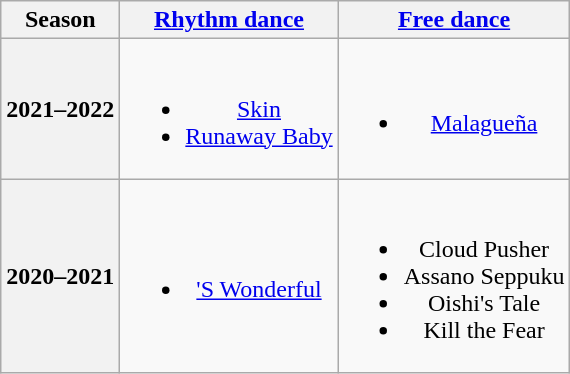<table class=wikitable style=text-align:center>
<tr>
<th>Season</th>
<th><a href='#'>Rhythm dance</a></th>
<th><a href='#'>Free dance</a></th>
</tr>
<tr>
<th>2021–2022 <br> </th>
<td><br><ul><li><a href='#'>Skin</a> <br> </li><li><a href='#'>Runaway Baby</a> <br> </li></ul></td>
<td><br><ul><li><a href='#'>Malagueña</a> <br></li></ul></td>
</tr>
<tr>
<th>2020–2021 <br> </th>
<td><br><ul><li><a href='#'>'S Wonderful</a><br></li></ul></td>
<td><br><ul><li>Cloud Pusher<br></li><li>Assano Seppuku<br></li><li>Oishi's Tale<br></li><li>Kill the Fear<br></li></ul></td>
</tr>
</table>
